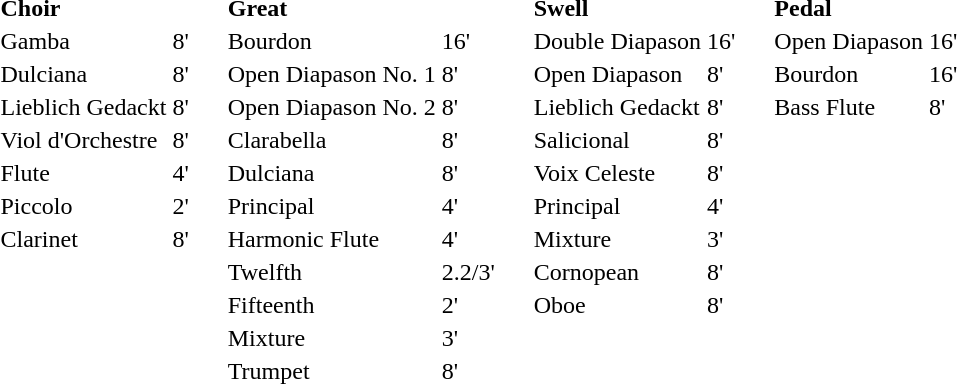<table border="0" cellspacing="18" cellpadding="10" style="border-collapse:collapse;">
<tr>
<td style="vertical-align:top"><br><table border="0">
<tr>
<td colspan=3><strong>Choir</strong><br></td>
</tr>
<tr>
<td>Gamba</td>
<td>8'</td>
</tr>
<tr>
<td>Dulciana</td>
<td>8'</td>
</tr>
<tr>
<td>Lieblich Gedackt</td>
<td>8'</td>
</tr>
<tr>
<td>Viol d'Orchestre</td>
<td>8'</td>
</tr>
<tr>
<td>Flute</td>
<td>4'</td>
</tr>
<tr>
<td>Piccolo</td>
<td>2'</td>
</tr>
<tr>
<td>Clarinet</td>
<td>8'</td>
</tr>
<tr>
</tr>
</table>
</td>
<td style="vertical-align:top"><br><table border="0">
<tr>
<td colspan=3><strong>Great</strong><br></td>
</tr>
<tr>
<td>Bourdon</td>
<td>16'</td>
</tr>
<tr>
<td>Open Diapason No. 1</td>
<td>8'</td>
</tr>
<tr>
<td>Open Diapason No. 2</td>
<td>8'</td>
</tr>
<tr>
<td>Clarabella</td>
<td>8'</td>
</tr>
<tr>
<td>Dulciana</td>
<td>8'</td>
</tr>
<tr>
<td>Principal</td>
<td>4'</td>
</tr>
<tr>
<td>Harmonic Flute</td>
<td>4'</td>
</tr>
<tr>
<td>Twelfth</td>
<td>2.2/3'</td>
</tr>
<tr>
<td>Fifteenth</td>
<td>2'</td>
</tr>
<tr>
<td>Mixture</td>
<td>3'</td>
</tr>
<tr>
<td>Trumpet</td>
<td>8'</td>
</tr>
<tr>
</tr>
</table>
</td>
<td style="vertical-align:top"><br><table border="0">
<tr>
<td colspan=3><strong>Swell</strong><br></td>
</tr>
<tr>
<td>Double Diapason</td>
<td>16'</td>
</tr>
<tr>
<td>Open Diapason</td>
<td>8'</td>
</tr>
<tr>
<td>Lieblich Gedackt</td>
<td>8'</td>
</tr>
<tr>
<td>Salicional</td>
<td>8'</td>
</tr>
<tr>
<td>Voix Celeste</td>
<td>8'</td>
</tr>
<tr>
<td>Principal</td>
<td>4'</td>
</tr>
<tr>
<td>Mixture</td>
<td>3'</td>
</tr>
<tr>
<td>Cornopean</td>
<td>8'</td>
</tr>
<tr>
<td>Oboe</td>
<td>8'</td>
</tr>
<tr>
</tr>
</table>
</td>
<td style="vertical-align:top"><br><table border="0">
<tr>
<td colspan=3><strong>Pedal</strong><br></td>
</tr>
<tr>
<td>Open Diapason</td>
<td>16'</td>
</tr>
<tr>
<td>Bourdon</td>
<td>16'</td>
</tr>
<tr>
<td>Bass Flute</td>
<td>8'</td>
</tr>
<tr>
</tr>
</table>
</td>
</tr>
</table>
